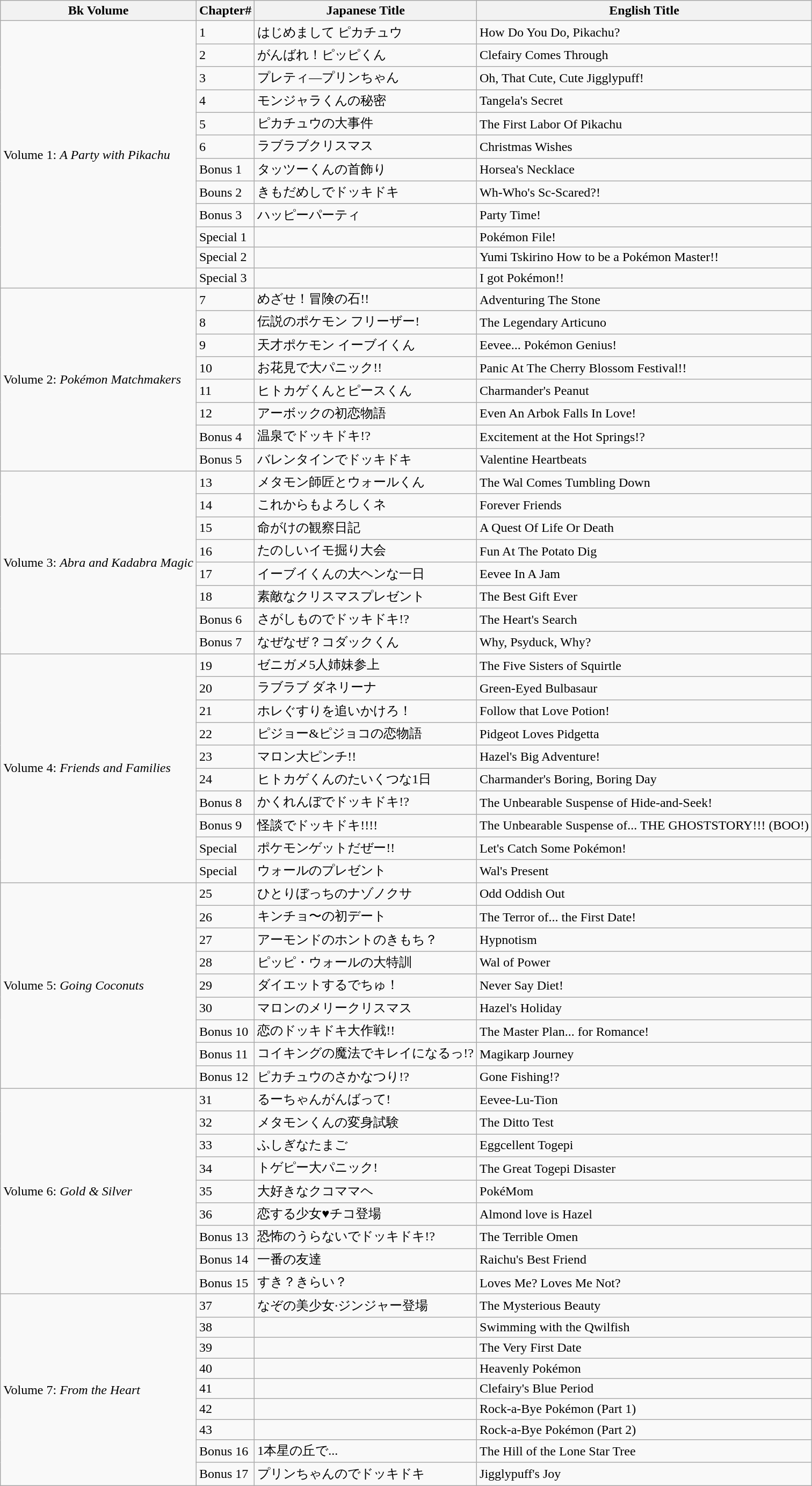<table class="wikitable">
<tr>
<th>Bk Volume</th>
<th>Chapter#</th>
<th>Japanese Title</th>
<th>English Title</th>
</tr>
<tr>
<td rowspan="12">Volume 1: <em>A Party with Pikachu</em></td>
<td>1</td>
<td>はじめまして ピカチュウ</td>
<td>How Do You Do, Pikachu?</td>
</tr>
<tr>
<td>2</td>
<td>がんばれ！ピッピくん</td>
<td>Clefairy Comes Through</td>
</tr>
<tr>
<td>3</td>
<td>プレティ—プリンちゃん</td>
<td>Oh, That Cute, Cute Jigglypuff!</td>
</tr>
<tr>
<td>4</td>
<td>モンジャラくんの秘密</td>
<td>Tangela's Secret</td>
</tr>
<tr>
<td>5</td>
<td>ピカチュウの大事件</td>
<td>The First Labor Of Pikachu</td>
</tr>
<tr>
<td>6</td>
<td>ラブラブクリスマス</td>
<td>Christmas Wishes</td>
</tr>
<tr>
<td>Bonus 1</td>
<td>タッツーくんの首飾り</td>
<td>Horsea's Necklace</td>
</tr>
<tr>
<td>Bouns 2</td>
<td>きもだめしでドッキドキ</td>
<td>Wh-Who's Sc-Scared?!</td>
</tr>
<tr>
<td>Bonus 3</td>
<td>ハッピーパーティ</td>
<td>Party Time!</td>
</tr>
<tr>
<td>Special 1</td>
<td></td>
<td>Pokémon File!</td>
</tr>
<tr>
<td>Special 2</td>
<td></td>
<td>Yumi Tskirino How to be a Pokémon Master!!</td>
</tr>
<tr>
<td>Special 3</td>
<td></td>
<td>I got Pokémon!!</td>
</tr>
<tr>
<td rowspan="8">Volume 2: <em>Pokémon Matchmakers</em></td>
<td>7</td>
<td>めざせ！冒険の石!!</td>
<td>Adventuring The Stone</td>
</tr>
<tr>
<td>8</td>
<td>伝説のポケモン フリーザー!</td>
<td>The Legendary Articuno</td>
</tr>
<tr>
<td>9</td>
<td>天才ポケモン イーブイくん</td>
<td>Eevee... Pokémon Genius!</td>
</tr>
<tr>
<td>10</td>
<td>お花見で大パニック!!</td>
<td>Panic At The Cherry Blossom Festival!!</td>
</tr>
<tr>
<td>11</td>
<td>ヒトカゲくんとピースくん</td>
<td>Charmander's Peanut</td>
</tr>
<tr>
<td>12</td>
<td>アーボックの初恋物語</td>
<td>Even An Arbok Falls In Love!</td>
</tr>
<tr>
<td>Bonus 4</td>
<td>温泉でドッキドキ!?</td>
<td>Excitement at the Hot Springs!?</td>
</tr>
<tr>
<td>Bonus 5</td>
<td>バレンタインでドッキドキ</td>
<td>Valentine Heartbeats</td>
</tr>
<tr>
<td rowspan="8">Volume 3: <em>Abra and Kadabra Magic</em></td>
<td>13</td>
<td>メタモン師匠とウォールくん</td>
<td>The Wal Comes Tumbling Down</td>
</tr>
<tr>
<td>14</td>
<td>これからもよろしくネ</td>
<td>Forever Friends</td>
</tr>
<tr>
<td>15</td>
<td>命がけの観察日記</td>
<td>A Quest Of Life Or Death</td>
</tr>
<tr>
<td>16</td>
<td>たのしいイモ掘り大会</td>
<td>Fun At The Potato Dig</td>
</tr>
<tr>
<td>17</td>
<td>イーブイくんの大ヘンな一日</td>
<td>Eevee In A Jam</td>
</tr>
<tr>
<td>18</td>
<td>素敵なクリスマスプレゼント</td>
<td>The Best Gift Ever</td>
</tr>
<tr>
<td>Bonus 6</td>
<td>さがしものでドッキドキ!?</td>
<td>The Heart's Search</td>
</tr>
<tr>
<td>Bonus 7</td>
<td>なぜなぜ？コダックくん</td>
<td>Why, Psyduck, Why?</td>
</tr>
<tr>
<td rowspan="10">Volume 4: <em>Friends and Families</em></td>
<td>19</td>
<td>ゼニガメ5人姉妹参上</td>
<td>The Five Sisters of Squirtle</td>
</tr>
<tr>
<td>20</td>
<td>ラブラブ ダネリーナ</td>
<td>Green-Eyed Bulbasaur</td>
</tr>
<tr>
<td>21</td>
<td>ホレぐすりを追いかけろ！</td>
<td>Follow that Love Potion!</td>
</tr>
<tr>
<td>22</td>
<td>ピジョー&ピジョコの恋物語</td>
<td>Pidgeot Loves Pidgetta</td>
</tr>
<tr>
<td>23</td>
<td>マロン大ピンチ!!</td>
<td>Hazel's Big Adventure!</td>
</tr>
<tr>
<td>24</td>
<td>ヒトカゲくんのたいくつな1日</td>
<td>Charmander's Boring, Boring Day</td>
</tr>
<tr>
<td>Bonus 8</td>
<td>かくれんぼでドッキドキ!?</td>
<td>The Unbearable Suspense of Hide-and-Seek!</td>
</tr>
<tr>
<td>Bonus 9</td>
<td>怪談でドッキドキ!!!!</td>
<td>The Unbearable Suspense of... THE GHOSTSTORY!!! (BOO!)</td>
</tr>
<tr>
<td>Special</td>
<td>ポケモンゲットだぜー!!</td>
<td>Let's Catch Some Pokémon!</td>
</tr>
<tr>
<td>Special</td>
<td>ウォールのプレゼント</td>
<td>Wal's Present</td>
</tr>
<tr>
<td rowspan="9">Volume 5: <em>Going Coconuts</em></td>
<td>25</td>
<td>ひとりぼっちのナゾノクサ</td>
<td>Odd Oddish Out</td>
</tr>
<tr>
<td>26</td>
<td>キンチョ〜の初デート</td>
<td>The Terror of... the First Date!</td>
</tr>
<tr>
<td>27</td>
<td>アーモンドのホントのきもち？</td>
<td>Hypnotism</td>
</tr>
<tr>
<td>28</td>
<td>ピッピ・ウォールの大特訓</td>
<td>Wal of Power</td>
</tr>
<tr>
<td>29</td>
<td>ダイエットするでちゅ！</td>
<td>Never Say Diet!</td>
</tr>
<tr>
<td>30</td>
<td>マロンのメリークリスマス</td>
<td>Hazel's Holiday</td>
</tr>
<tr>
<td>Bonus 10</td>
<td>恋のドッキドキ大作戦!!</td>
<td>The Master Plan... for Romance!</td>
</tr>
<tr>
<td>Bonus 11</td>
<td>コイキングの魔法でキレイになるっ!?</td>
<td>Magikarp Journey</td>
</tr>
<tr>
<td>Bonus 12</td>
<td>ピカチュウのさかなつり!?</td>
<td>Gone Fishing!?</td>
</tr>
<tr>
<td rowspan="9">Volume 6: <em>Gold & Silver</em></td>
<td>31</td>
<td>るーちゃんがんばって!</td>
<td>Eevee-Lu-Tion</td>
</tr>
<tr>
<td>32</td>
<td>メタモンくんの変身試験</td>
<td>The Ditto Test</td>
</tr>
<tr>
<td>33</td>
<td>ふしぎなたまご</td>
<td>Eggcellent Togepi</td>
</tr>
<tr>
<td>34</td>
<td>トゲピー大パニック!</td>
<td>The Great Togepi Disaster</td>
</tr>
<tr>
<td>35</td>
<td>大好きなクコママヘ</td>
<td>PokéMom</td>
</tr>
<tr>
<td>36</td>
<td>恋する少女♥チコ登場</td>
<td>Almond love is Hazel</td>
</tr>
<tr>
<td>Bonus 13</td>
<td>恐怖のうらないでドッキドキ!?</td>
<td>The Terrible Omen</td>
</tr>
<tr>
<td>Bonus 14</td>
<td>一番の友達</td>
<td>Raichu's Best Friend</td>
</tr>
<tr>
<td>Bonus 15</td>
<td>すき？きらい？</td>
<td>Loves Me? Loves Me Not?</td>
</tr>
<tr>
<td rowspan="9">Volume 7: <em>From the Heart</em></td>
<td>37</td>
<td>なぞの美少女·ジンジャー登場</td>
<td>The Mysterious Beauty</td>
</tr>
<tr>
<td>38</td>
<td></td>
<td>Swimming with the Qwilfish</td>
</tr>
<tr>
<td>39</td>
<td></td>
<td>The Very First Date</td>
</tr>
<tr>
<td>40</td>
<td></td>
<td>Heavenly Pokémon</td>
</tr>
<tr>
<td>41</td>
<td></td>
<td>Clefairy's Blue Period</td>
</tr>
<tr>
<td>42</td>
<td></td>
<td>Rock-a-Bye Pokémon (Part 1)</td>
</tr>
<tr>
<td>43</td>
<td></td>
<td>Rock-a-Bye Pokémon (Part 2)</td>
</tr>
<tr>
<td>Bonus 16</td>
<td>1本星の丘で...</td>
<td>The Hill of the Lone Star Tree</td>
</tr>
<tr>
<td>Bonus 17</td>
<td>プリンちゃんのでドッキドキ</td>
<td>Jigglypuff's Joy</td>
</tr>
</table>
